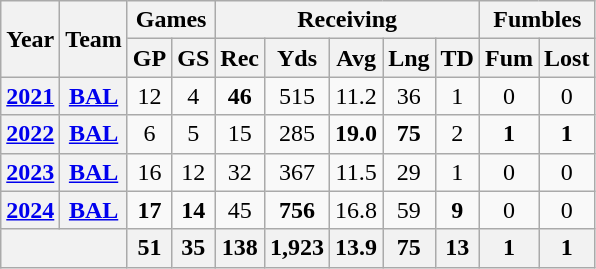<table class="wikitable" style="text-align:center;">
<tr>
<th rowspan="2">Year</th>
<th rowspan="2">Team</th>
<th colspan="2">Games</th>
<th colspan="5">Receiving</th>
<th colspan="2">Fumbles</th>
</tr>
<tr>
<th>GP</th>
<th>GS</th>
<th>Rec</th>
<th>Yds</th>
<th>Avg</th>
<th>Lng</th>
<th>TD</th>
<th>Fum</th>
<th>Lost</th>
</tr>
<tr>
<th><a href='#'>2021</a></th>
<th><a href='#'>BAL</a></th>
<td>12</td>
<td>4</td>
<td><strong>46</strong></td>
<td>515</td>
<td>11.2</td>
<td>36</td>
<td>1</td>
<td>0</td>
<td>0</td>
</tr>
<tr>
<th><a href='#'>2022</a></th>
<th><a href='#'>BAL</a></th>
<td>6</td>
<td>5</td>
<td>15</td>
<td>285</td>
<td><strong>19.0</strong></td>
<td><strong>75</strong></td>
<td>2</td>
<td><strong>1</strong></td>
<td><strong>1</strong></td>
</tr>
<tr>
<th><a href='#'>2023</a></th>
<th><a href='#'>BAL</a></th>
<td>16</td>
<td>12</td>
<td>32</td>
<td>367</td>
<td>11.5</td>
<td>29</td>
<td>1</td>
<td>0</td>
<td>0</td>
</tr>
<tr>
<th><a href='#'>2024</a></th>
<th><a href='#'>BAL</a></th>
<td><strong>17</strong></td>
<td><strong>14</strong></td>
<td>45</td>
<td><strong>756</strong></td>
<td>16.8</td>
<td>59</td>
<td><strong>9</strong></td>
<td>0</td>
<td>0</td>
</tr>
<tr>
<th colspan="2"></th>
<th>51</th>
<th>35</th>
<th>138</th>
<th>1,923</th>
<th>13.9</th>
<th>75</th>
<th>13</th>
<th>1</th>
<th>1</th>
</tr>
</table>
